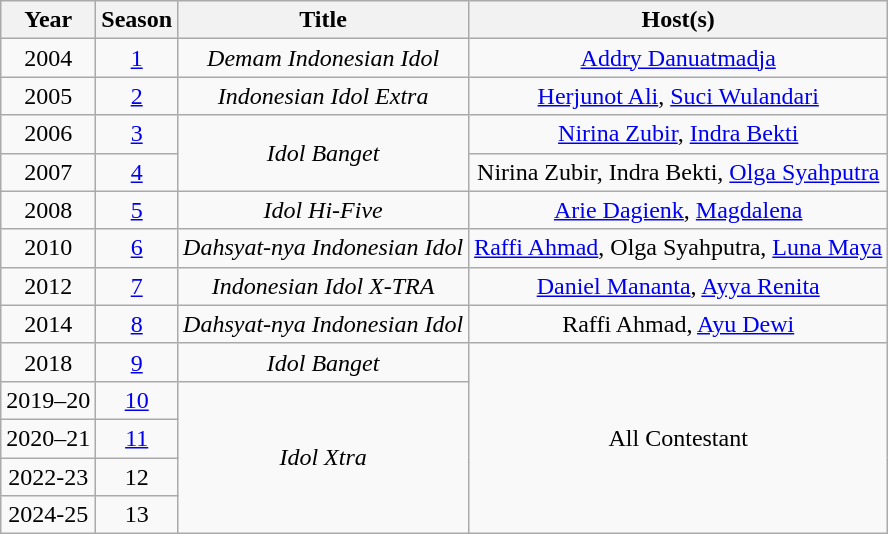<table class="wikitable" style="text-align:center;">
<tr>
<th>Year</th>
<th>Season</th>
<th>Title</th>
<th>Host(s)</th>
</tr>
<tr>
<td>2004</td>
<td><a href='#'>1</a></td>
<td><em>Demam Indonesian Idol</em></td>
<td><a href='#'>Addry Danuatmadja</a></td>
</tr>
<tr>
<td>2005</td>
<td><a href='#'>2</a></td>
<td><em>Indonesian Idol Extra</em></td>
<td><a href='#'>Herjunot Ali</a>, <a href='#'>Suci Wulandari</a></td>
</tr>
<tr>
<td>2006</td>
<td><a href='#'>3</a></td>
<td rowspan=2><em>Idol Banget</em></td>
<td><a href='#'>Nirina Zubir</a>, <a href='#'>Indra Bekti</a></td>
</tr>
<tr>
<td>2007</td>
<td><a href='#'>4</a></td>
<td>Nirina Zubir, Indra Bekti, <a href='#'>Olga Syahputra</a></td>
</tr>
<tr>
<td>2008</td>
<td><a href='#'>5</a></td>
<td><em>Idol Hi-Five</em></td>
<td><a href='#'>Arie Dagienk</a>, <a href='#'>Magdalena</a></td>
</tr>
<tr>
<td>2010</td>
<td><a href='#'>6</a></td>
<td><em>Dahsyat-nya Indonesian Idol</em></td>
<td><a href='#'>Raffi Ahmad</a>, Olga Syahputra, <a href='#'>Luna Maya</a></td>
</tr>
<tr>
<td>2012</td>
<td><a href='#'>7</a></td>
<td><em>Indonesian Idol X-TRA</em></td>
<td><a href='#'>Daniel Mananta</a>, <a href='#'>Ayya Renita</a></td>
</tr>
<tr>
<td>2014</td>
<td><a href='#'>8</a></td>
<td><em>Dahsyat-nya Indonesian Idol</em></td>
<td>Raffi Ahmad, <a href='#'>Ayu Dewi</a></td>
</tr>
<tr>
<td>2018</td>
<td><a href='#'>9</a></td>
<td><em>Idol Banget</em></td>
<td rowspan="5">All Contestant</td>
</tr>
<tr>
<td>2019–20</td>
<td><a href='#'>10</a></td>
<td rowspan="4"><em>Idol Xtra</em></td>
</tr>
<tr>
<td>2020–21</td>
<td><a href='#'>11</a></td>
</tr>
<tr>
<td>2022-23</td>
<td>12</td>
</tr>
<tr>
<td>2024-25</td>
<td>13</td>
</tr>
</table>
